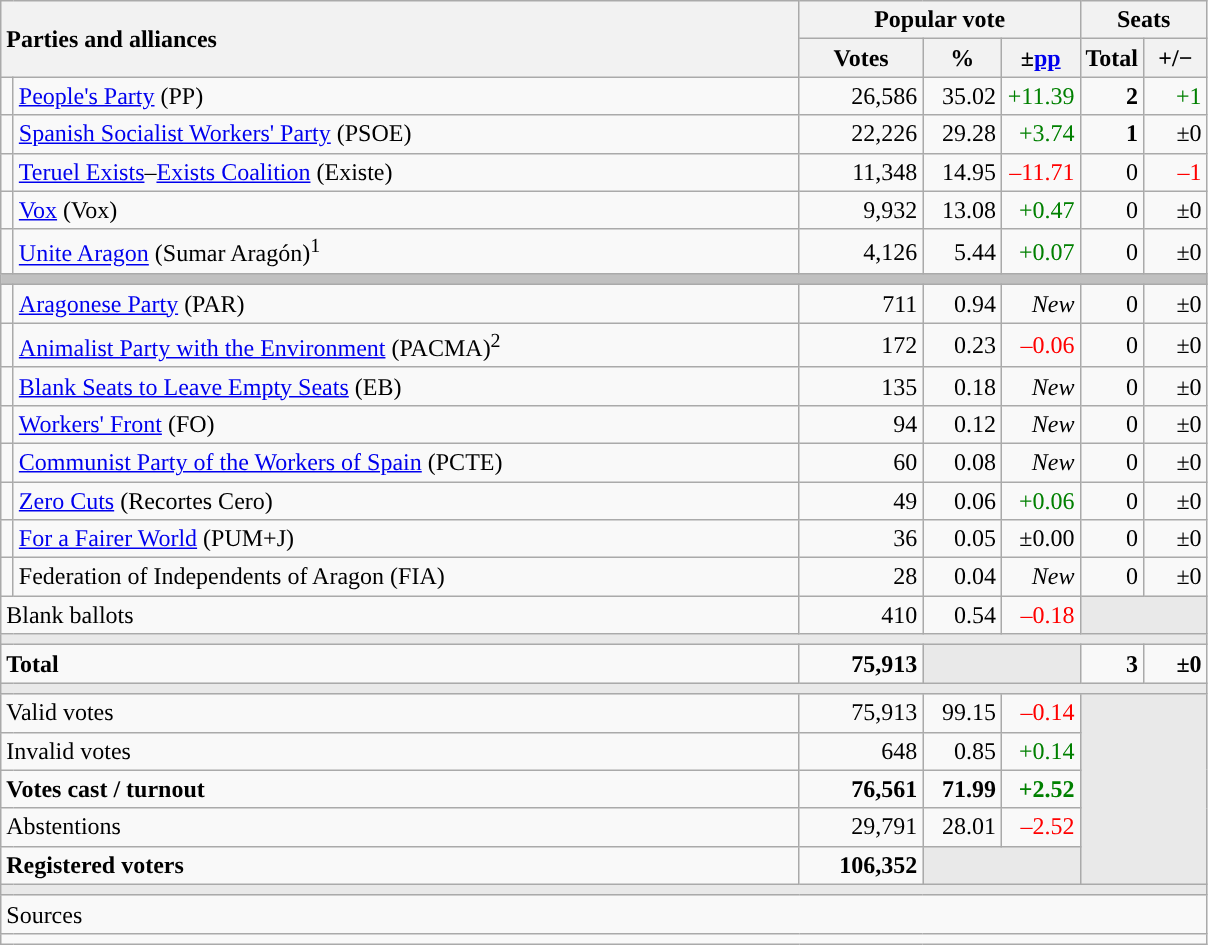<table class="wikitable" style="text-align:right;">
<tr>
<th style="text-align:left;" rowspan="2" colspan="2" width="525">Parties and alliances</th>
<th colspan="3">Popular vote</th>
<th colspan="2">Seats</th>
</tr>
<tr>
<th width="75">Votes</th>
<th width="45">%</th>
<th width="45">±<a href='#'>pp</a></th>
<th width="35">Total</th>
<th width="35">+/−</th>
</tr>
<tr>
<td width="1" style="color:inherit;background:"></td>
<td align="left"><a href='#'>People's Party</a> (PP)</td>
<td>26,586</td>
<td>35.02</td>
<td style="color:green;">+11.39</td>
<td><strong>2</strong></td>
<td style="color:green;">+1</td>
</tr>
<tr>
<td style="color:inherit;background:"></td>
<td align="left"><a href='#'>Spanish Socialist Workers' Party</a> (PSOE)</td>
<td>22,226</td>
<td>29.28</td>
<td style="color:green;">+3.74</td>
<td><strong>1</strong></td>
<td>±0</td>
</tr>
<tr>
<td style="color:inherit;background:"></td>
<td align="left"><a href='#'>Teruel Exists</a>–<a href='#'>Exists Coalition</a> (Existe)</td>
<td>11,348</td>
<td>14.95</td>
<td style="color:red;">–11.71</td>
<td>0</td>
<td style="color:red;">–1</td>
</tr>
<tr>
<td style="color:inherit;background:"></td>
<td align="left"><a href='#'>Vox</a> (Vox)</td>
<td>9,932</td>
<td>13.08</td>
<td style="color:green;">+0.47</td>
<td>0</td>
<td>±0</td>
</tr>
<tr>
<td style="color:inherit;background:"></td>
<td align="left"><a href='#'>Unite Aragon</a> (Sumar Aragón)<sup>1</sup></td>
<td>4,126</td>
<td>5.44</td>
<td style="color:green;">+0.07</td>
<td>0</td>
<td>±0</td>
</tr>
<tr>
<td colspan="7" bgcolor="#C0C0C0"></td>
</tr>
<tr>
<td style="color:inherit;background:"></td>
<td align="left"><a href='#'>Aragonese Party</a> (PAR)</td>
<td>711</td>
<td>0.94</td>
<td><em>New</em></td>
<td>0</td>
<td>±0</td>
</tr>
<tr>
<td style="color:inherit;background:"></td>
<td align="left"><a href='#'>Animalist Party with the Environment</a> (PACMA)<sup>2</sup></td>
<td>172</td>
<td>0.23</td>
<td style="color:red;">–0.06</td>
<td>0</td>
<td>±0</td>
</tr>
<tr>
<td style="color:inherit;background:"></td>
<td align="left"><a href='#'>Blank Seats to Leave Empty Seats</a> (EB)</td>
<td>135</td>
<td>0.18</td>
<td><em>New</em></td>
<td>0</td>
<td>±0</td>
</tr>
<tr>
<td style="color:inherit;background:"></td>
<td align="left"><a href='#'>Workers' Front</a> (FO)</td>
<td>94</td>
<td>0.12</td>
<td><em>New</em></td>
<td>0</td>
<td>±0</td>
</tr>
<tr>
<td style="color:inherit;background:"></td>
<td align="left"><a href='#'>Communist Party of the Workers of Spain</a> (PCTE)</td>
<td>60</td>
<td>0.08</td>
<td><em>New</em></td>
<td>0</td>
<td>±0</td>
</tr>
<tr>
<td style="color:inherit;background:"></td>
<td align="left"><a href='#'>Zero Cuts</a> (Recortes Cero)</td>
<td>49</td>
<td>0.06</td>
<td style="color:green;">+0.06</td>
<td>0</td>
<td>±0</td>
</tr>
<tr>
<td style="color:inherit;background:"></td>
<td align="left"><a href='#'>For a Fairer World</a> (PUM+J)</td>
<td>36</td>
<td>0.05</td>
<td>±0.00</td>
<td>0</td>
<td>±0</td>
</tr>
<tr>
<td style="color:inherit;background:"></td>
<td align="left">Federation of Independents of Aragon (FIA)</td>
<td>28</td>
<td>0.04</td>
<td><em>New</em></td>
<td>0</td>
<td>±0</td>
</tr>
<tr>
<td align="left" colspan="2">Blank ballots</td>
<td>410</td>
<td>0.54</td>
<td style="color:red;">–0.18</td>
<td bgcolor="#E9E9E9" colspan="2"></td>
</tr>
<tr>
<td colspan="7" bgcolor="#E9E9E9"></td>
</tr>
<tr style="font-weight:bold;">
<td align="left" colspan="2">Total</td>
<td>75,913</td>
<td bgcolor="#E9E9E9" colspan="2"></td>
<td>3</td>
<td>±0</td>
</tr>
<tr>
<td colspan="7" bgcolor="#E9E9E9"></td>
</tr>
<tr>
<td align="left" colspan="2">Valid votes</td>
<td>75,913</td>
<td>99.15</td>
<td style="color:red;">–0.14</td>
<td bgcolor="#E9E9E9" colspan="2" rowspan="5"></td>
</tr>
<tr>
<td align="left" colspan="2">Invalid votes</td>
<td>648</td>
<td>0.85</td>
<td style="color:green;">+0.14</td>
</tr>
<tr style="font-weight:bold;">
<td align="left" colspan="2">Votes cast / turnout</td>
<td>76,561</td>
<td>71.99</td>
<td style="color:green;">+2.52</td>
</tr>
<tr>
<td align="left" colspan="2">Abstentions</td>
<td>29,791</td>
<td>28.01</td>
<td style="color:red;">–2.52</td>
</tr>
<tr style="font-weight:bold;">
<td align="left" colspan="2">Registered voters</td>
<td>106,352</td>
<td bgcolor="#E9E9E9" colspan="2"></td>
</tr>
<tr>
<td colspan="7" bgcolor="#E9E9E9"></td>
</tr>
<tr>
<td align="left" colspan="7">Sources</td>
</tr>
<tr>
<td colspan="7" style="text-align:left; max-width:790px;"></td>
</tr>
</table>
